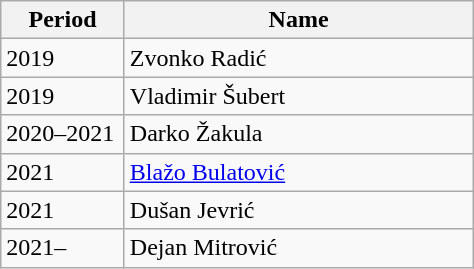<table class="wikitable">
<tr>
<th width="75">Period</th>
<th width="225">Name</th>
</tr>
<tr>
<td>2019</td>
<td> Zvonko Radić</td>
</tr>
<tr>
<td>2019</td>
<td> Vladimir Šubert</td>
</tr>
<tr>
<td>2020–2021</td>
<td> Darko Žakula</td>
</tr>
<tr>
<td>2021</td>
<td> <a href='#'>Blažo Bulatović</a></td>
</tr>
<tr>
<td>2021</td>
<td> Dušan Jevrić</td>
</tr>
<tr>
<td>2021–</td>
<td> Dejan Mitrović</td>
</tr>
</table>
